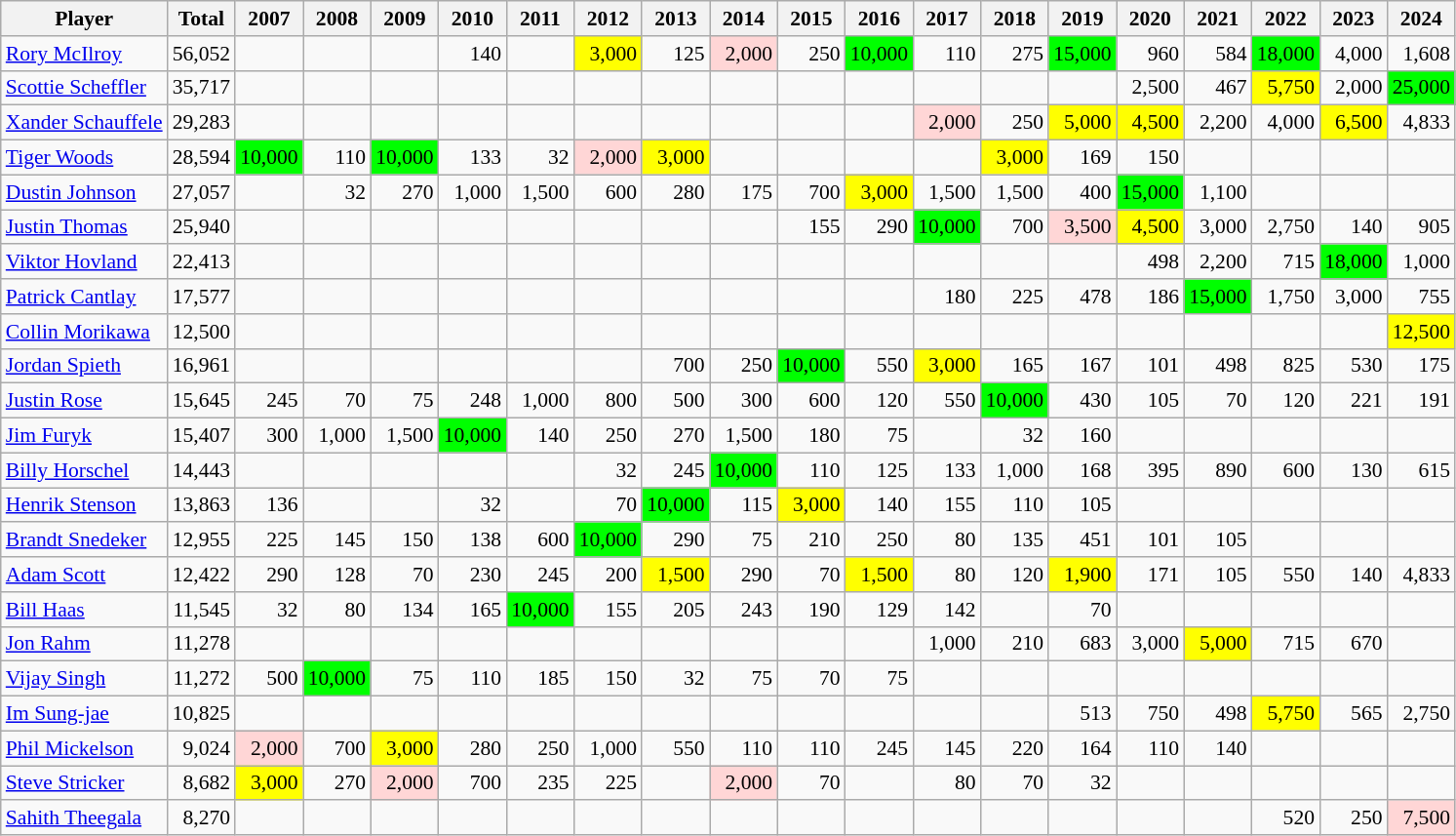<table class="wikitable sortable" style="text-align:right;font-size:90%">
<tr>
<th>Player</th>
<th>Total</th>
<th>2007</th>
<th>2008</th>
<th>2009</th>
<th>2010</th>
<th>2011</th>
<th>2012</th>
<th>2013</th>
<th>2014</th>
<th>2015</th>
<th>2016</th>
<th>2017</th>
<th>2018</th>
<th>2019</th>
<th>2020</th>
<th>2021</th>
<th>2022</th>
<th>2023</th>
<th>2024</th>
</tr>
<tr>
<td align=left> <a href='#'>Rory McIlroy</a></td>
<td>56,052</td>
<td></td>
<td></td>
<td></td>
<td>140</td>
<td></td>
<td style="background:yellow">3,000</td>
<td>125</td>
<td style="background:#ffd6d6">2,000</td>
<td>250</td>
<td style="background:lime">10,000</td>
<td>110</td>
<td>275</td>
<td style="background:lime">15,000</td>
<td>960</td>
<td>584</td>
<td style="background:lime">18,000</td>
<td>4,000</td>
<td>1,608</td>
</tr>
<tr>
<td align=left> <a href='#'>Scottie Scheffler</a></td>
<td>35,717</td>
<td></td>
<td></td>
<td></td>
<td></td>
<td></td>
<td></td>
<td></td>
<td></td>
<td></td>
<td></td>
<td></td>
<td></td>
<td></td>
<td>2,500</td>
<td>467</td>
<td style="background:yellow">5,750</td>
<td>2,000</td>
<td style="background:lime">25,000</td>
</tr>
<tr>
<td align=left> <a href='#'>Xander Schauffele</a></td>
<td>29,283</td>
<td></td>
<td></td>
<td></td>
<td></td>
<td></td>
<td></td>
<td></td>
<td></td>
<td></td>
<td></td>
<td style="background:#ffd6d6">2,000</td>
<td>250</td>
<td style="background:yellow">5,000</td>
<td style="background:yellow">4,500</td>
<td>2,200</td>
<td>4,000</td>
<td style="background:yellow">6,500</td>
<td>4,833</td>
</tr>
<tr>
<td align=left> <a href='#'>Tiger Woods</a></td>
<td>28,594</td>
<td style="background:lime">10,000</td>
<td>110</td>
<td style="background:lime">10,000</td>
<td>133</td>
<td>32</td>
<td style="background:#ffd6d6">2,000</td>
<td style="background:yellow">3,000</td>
<td></td>
<td></td>
<td></td>
<td></td>
<td style="background:yellow">3,000</td>
<td>169</td>
<td>150</td>
<td></td>
<td></td>
<td></td>
<td></td>
</tr>
<tr>
<td align=left> <a href='#'>Dustin Johnson</a></td>
<td>27,057</td>
<td></td>
<td>32</td>
<td>270</td>
<td>1,000</td>
<td>1,500</td>
<td>600</td>
<td>280</td>
<td>175</td>
<td>700</td>
<td style=background:yellow>3,000</td>
<td>1,500</td>
<td>1,500</td>
<td>400</td>
<td style="background:lime">15,000</td>
<td>1,100</td>
<td></td>
<td></td>
<td></td>
</tr>
<tr>
<td align=left> <a href='#'>Justin Thomas</a></td>
<td>25,940</td>
<td></td>
<td></td>
<td></td>
<td></td>
<td></td>
<td></td>
<td></td>
<td></td>
<td>155</td>
<td>290</td>
<td style="background:lime">10,000</td>
<td>700</td>
<td style="background:#ffd6d6">3,500</td>
<td style="background:yellow">4,500</td>
<td>3,000</td>
<td>2,750</td>
<td>140</td>
<td>905</td>
</tr>
<tr>
<td align=left> <a href='#'>Viktor Hovland</a></td>
<td>22,413</td>
<td></td>
<td></td>
<td></td>
<td></td>
<td></td>
<td></td>
<td></td>
<td></td>
<td></td>
<td></td>
<td></td>
<td></td>
<td></td>
<td>498</td>
<td>2,200</td>
<td>715</td>
<td style="background:lime">18,000</td>
<td>1,000</td>
</tr>
<tr>
<td align=left> <a href='#'>Patrick Cantlay</a></td>
<td>17,577</td>
<td></td>
<td></td>
<td></td>
<td></td>
<td></td>
<td></td>
<td></td>
<td></td>
<td></td>
<td></td>
<td>180</td>
<td>225</td>
<td>478</td>
<td>186</td>
<td style="background:lime">15,000</td>
<td>1,750</td>
<td>3,000</td>
<td>755</td>
</tr>
<tr>
<td align=left> <a href='#'>Collin Morikawa</a></td>
<td>12,500</td>
<td></td>
<td></td>
<td></td>
<td></td>
<td></td>
<td></td>
<td></td>
<td></td>
<td></td>
<td></td>
<td></td>
<td></td>
<td></td>
<td></td>
<td></td>
<td></td>
<td></td>
<td style="background:yellow">12,500</td>
</tr>
<tr>
<td align=left> <a href='#'>Jordan Spieth</a></td>
<td>16,961</td>
<td></td>
<td></td>
<td></td>
<td></td>
<td></td>
<td></td>
<td>700</td>
<td>250</td>
<td style="background:lime">10,000</td>
<td>550</td>
<td style="background:yellow">3,000</td>
<td>165</td>
<td>167</td>
<td>101</td>
<td>498</td>
<td>825</td>
<td>530</td>
<td>175</td>
</tr>
<tr>
<td align=left> <a href='#'>Justin Rose</a></td>
<td>15,645</td>
<td>245</td>
<td>70</td>
<td>75</td>
<td>248</td>
<td>1,000</td>
<td>800</td>
<td>500</td>
<td>300</td>
<td>600</td>
<td>120</td>
<td>550</td>
<td style="background:lime">10,000</td>
<td>430</td>
<td>105</td>
<td>70</td>
<td>120</td>
<td>221</td>
<td>191</td>
</tr>
<tr>
<td align=left> <a href='#'>Jim Furyk</a></td>
<td>15,407</td>
<td>300</td>
<td>1,000</td>
<td>1,500</td>
<td style="background:lime">10,000</td>
<td>140</td>
<td>250</td>
<td>270</td>
<td>1,500</td>
<td>180</td>
<td>75</td>
<td></td>
<td>32</td>
<td>160</td>
<td></td>
<td></td>
<td></td>
<td></td>
</tr>
<tr>
<td align=left> <a href='#'>Billy Horschel</a></td>
<td>14,443</td>
<td></td>
<td></td>
<td></td>
<td></td>
<td></td>
<td>32</td>
<td>245</td>
<td style="background:lime">10,000</td>
<td>110</td>
<td>125</td>
<td>133</td>
<td>1,000</td>
<td>168</td>
<td>395</td>
<td>890</td>
<td>600</td>
<td>130</td>
<td>615</td>
</tr>
<tr>
<td align=left> <a href='#'>Henrik Stenson</a></td>
<td>13,863</td>
<td>136</td>
<td></td>
<td></td>
<td>32</td>
<td></td>
<td>70</td>
<td style="background:lime">10,000</td>
<td>115</td>
<td style="background:yellow">3,000</td>
<td>140</td>
<td>155</td>
<td>110</td>
<td>105</td>
<td></td>
<td></td>
<td></td>
<td></td>
<td></td>
</tr>
<tr>
<td align=left> <a href='#'>Brandt Snedeker</a></td>
<td>12,955</td>
<td>225</td>
<td>145</td>
<td>150</td>
<td>138</td>
<td>600</td>
<td style="background:lime">10,000</td>
<td>290</td>
<td>75</td>
<td>210</td>
<td>250</td>
<td>80</td>
<td>135</td>
<td>451</td>
<td>101</td>
<td>105</td>
<td></td>
<td></td>
<td></td>
</tr>
<tr>
<td align=left> <a href='#'>Adam Scott</a></td>
<td>12,422</td>
<td>290</td>
<td>128</td>
<td>70</td>
<td>230</td>
<td>245</td>
<td>200</td>
<td style="background:yellow">1,500</td>
<td>290</td>
<td>70</td>
<td style="background:yellow">1,500</td>
<td>80</td>
<td>120</td>
<td style="background:yellow">1,900</td>
<td>171</td>
<td>105</td>
<td>550</td>
<td>140</td>
<td>4,833</td>
</tr>
<tr>
<td align=left> <a href='#'>Bill Haas</a></td>
<td>11,545</td>
<td>32</td>
<td>80</td>
<td>134</td>
<td>165</td>
<td style="background:lime">10,000</td>
<td>155</td>
<td>205</td>
<td>243</td>
<td>190</td>
<td>129</td>
<td>142</td>
<td></td>
<td>70</td>
<td></td>
<td></td>
<td></td>
<td></td>
<td></td>
</tr>
<tr>
<td align=left> <a href='#'>Jon Rahm</a></td>
<td>11,278</td>
<td></td>
<td></td>
<td></td>
<td></td>
<td></td>
<td></td>
<td></td>
<td></td>
<td></td>
<td></td>
<td>1,000</td>
<td>210</td>
<td>683</td>
<td>3,000</td>
<td style="background:yellow">5,000</td>
<td>715</td>
<td>670</td>
<td></td>
</tr>
<tr>
<td align=left> <a href='#'>Vijay Singh</a></td>
<td>11,272</td>
<td>500</td>
<td style="background:lime">10,000</td>
<td>75</td>
<td>110</td>
<td>185</td>
<td>150</td>
<td>32</td>
<td>75</td>
<td>70</td>
<td>75</td>
<td></td>
<td></td>
<td></td>
<td></td>
<td></td>
<td></td>
<td></td>
<td></td>
</tr>
<tr>
<td align=left> <a href='#'>Im Sung-jae</a></td>
<td>10,825</td>
<td></td>
<td></td>
<td></td>
<td></td>
<td></td>
<td></td>
<td></td>
<td></td>
<td></td>
<td></td>
<td></td>
<td></td>
<td>513</td>
<td>750</td>
<td>498</td>
<td style="background:yellow">5,750</td>
<td>565</td>
<td>2,750</td>
</tr>
<tr>
<td align=left> <a href='#'>Phil Mickelson</a></td>
<td>9,024</td>
<td style="background:#ffd6d6">2,000</td>
<td>700</td>
<td style="background:yellow">3,000</td>
<td>280</td>
<td>250</td>
<td>1,000</td>
<td>550</td>
<td>110</td>
<td>110</td>
<td>245</td>
<td>145</td>
<td>220</td>
<td>164</td>
<td>110</td>
<td>140</td>
<td></td>
<td></td>
<td></td>
</tr>
<tr>
<td align=left> <a href='#'>Steve Stricker</a></td>
<td>8,682</td>
<td style="background:yellow">3,000</td>
<td>270</td>
<td style="background:#ffd6d6">2,000</td>
<td>700</td>
<td>235</td>
<td>225</td>
<td></td>
<td style="background:#ffd6d6">2,000</td>
<td>70</td>
<td></td>
<td>80</td>
<td>70</td>
<td>32</td>
<td></td>
<td></td>
<td></td>
<td></td>
<td></td>
</tr>
<tr>
<td align=left> <a href='#'>Sahith Theegala</a></td>
<td>8,270</td>
<td></td>
<td></td>
<td></td>
<td></td>
<td></td>
<td></td>
<td></td>
<td></td>
<td></td>
<td></td>
<td></td>
<td></td>
<td></td>
<td></td>
<td></td>
<td>520</td>
<td>250</td>
<td style="background:#ffd6d6">7,500</td>
</tr>
</table>
